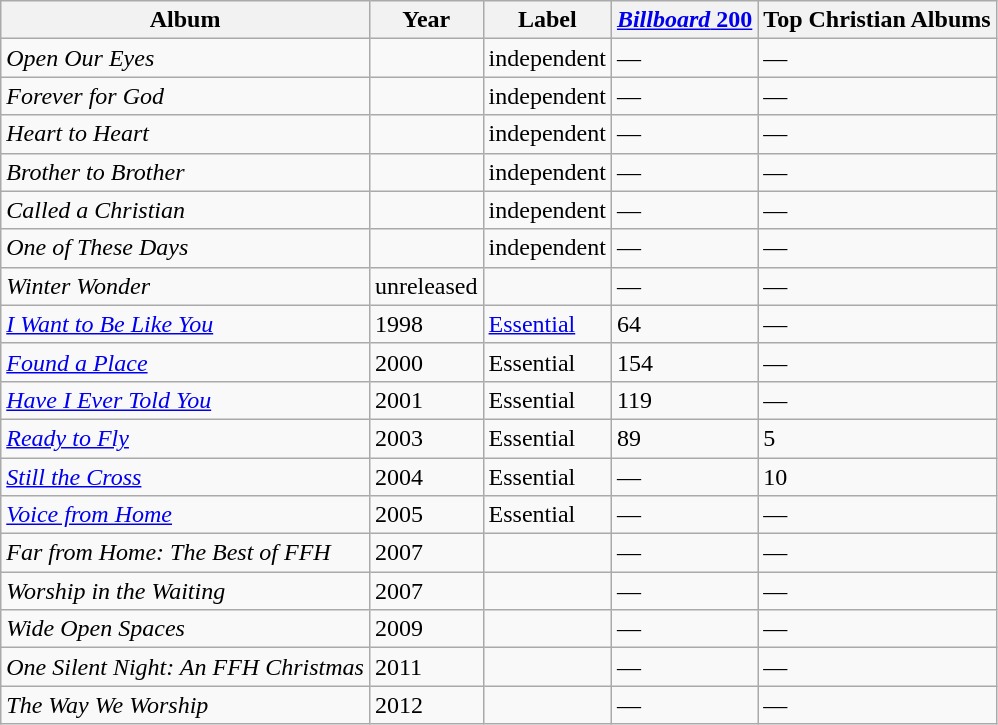<table class="wikitable">
<tr>
<th>Album</th>
<th>Year</th>
<th>Label</th>
<th><a href='#'><em>Billboard</em> 200</a></th>
<th>Top Christian Albums</th>
</tr>
<tr>
<td><em>Open Our Eyes</em></td>
<td></td>
<td>independent</td>
<td>—</td>
<td>—</td>
</tr>
<tr>
<td><em>Forever for God</em></td>
<td></td>
<td>independent</td>
<td>—</td>
<td>—</td>
</tr>
<tr>
<td><em>Heart to Heart</em></td>
<td></td>
<td>independent</td>
<td>—</td>
<td>—</td>
</tr>
<tr>
<td><em>Brother to Brother</em></td>
<td></td>
<td>independent</td>
<td>—</td>
<td>—</td>
</tr>
<tr>
<td><em>Called a Christian</em></td>
<td></td>
<td>independent</td>
<td>—</td>
<td>—</td>
</tr>
<tr>
<td><em>One of These Days</em></td>
<td></td>
<td>independent</td>
<td>—</td>
<td>—</td>
</tr>
<tr>
<td><em>Winter Wonder</em></td>
<td>unreleased</td>
<td></td>
<td>—</td>
<td>—</td>
</tr>
<tr>
<td><em><a href='#'>I Want to Be Like You</a></em></td>
<td>1998</td>
<td><a href='#'>Essential</a></td>
<td>64</td>
<td>—</td>
</tr>
<tr>
<td><em><a href='#'>Found a Place</a></em></td>
<td>2000</td>
<td>Essential</td>
<td>154</td>
<td>—</td>
</tr>
<tr>
<td><em><a href='#'>Have I Ever Told You</a></em></td>
<td>2001</td>
<td>Essential</td>
<td>119</td>
<td>—</td>
</tr>
<tr>
<td><em><a href='#'>Ready to Fly</a></em></td>
<td>2003</td>
<td>Essential</td>
<td>89</td>
<td>5</td>
</tr>
<tr>
<td><em><a href='#'>Still the Cross</a></em></td>
<td>2004</td>
<td>Essential</td>
<td>—</td>
<td>10</td>
</tr>
<tr>
<td><em><a href='#'>Voice from Home</a></em></td>
<td>2005</td>
<td>Essential</td>
<td>—</td>
<td>—</td>
</tr>
<tr>
<td><em>Far from Home: The Best of FFH</em></td>
<td>2007</td>
<td></td>
<td>—</td>
<td>—</td>
</tr>
<tr>
<td><em>Worship in the Waiting</em></td>
<td>2007</td>
<td></td>
<td>—</td>
<td>—</td>
</tr>
<tr>
<td><em>Wide Open Spaces</em></td>
<td>2009</td>
<td></td>
<td>—</td>
<td>—</td>
</tr>
<tr>
<td><em>One Silent Night: An FFH Christmas</em></td>
<td>2011</td>
<td></td>
<td>—</td>
<td>—</td>
</tr>
<tr>
<td><em>The Way We Worship</em></td>
<td>2012</td>
<td></td>
<td>—</td>
<td>—</td>
</tr>
</table>
